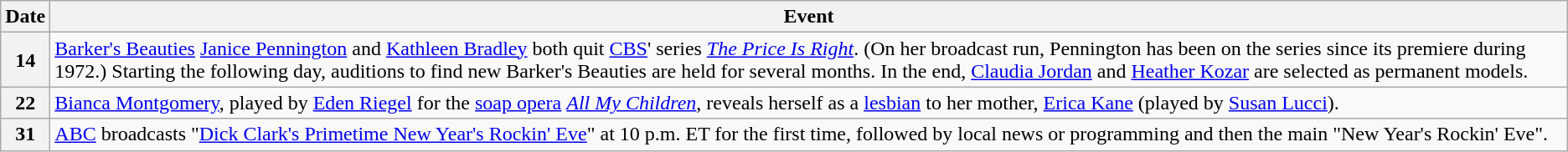<table class="wikitable">
<tr>
<th>Date</th>
<th>Event</th>
</tr>
<tr>
<th>14</th>
<td><a href='#'>Barker's Beauties</a> <a href='#'>Janice Pennington</a> and <a href='#'>Kathleen Bradley</a> both quit <a href='#'>CBS</a>' series <em><a href='#'>The Price Is Right</a></em>. (On her broadcast run, Pennington has been on the series since its premiere during 1972.) Starting the following day, auditions to find new Barker's Beauties are held for several months. In the end, <a href='#'>Claudia Jordan</a> and <a href='#'>Heather Kozar</a> are selected as permanent models.</td>
</tr>
<tr>
<th>22</th>
<td><a href='#'>Bianca Montgomery</a>, played by <a href='#'>Eden Riegel</a> for the <a href='#'>soap opera</a> <em><a href='#'>All My Children</a></em>, reveals herself as a <a href='#'>lesbian</a> to her mother, <a href='#'>Erica Kane</a> (played by <a href='#'>Susan Lucci</a>).</td>
</tr>
<tr>
<th>31</th>
<td><a href='#'>ABC</a> broadcasts "<a href='#'>Dick Clark's Primetime New Year's Rockin' Eve</a>" at 10 p.m. ET for the first time, followed by local news or programming and then the main "New Year's Rockin' Eve".</td>
</tr>
</table>
